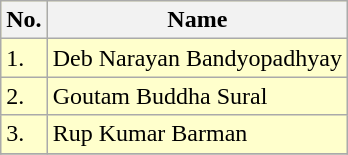<table class="wikitable mw-collapsible mw-collapsed" style="background:#ffc; color:black">
<tr>
<th scope="col">No.</th>
<th scope="col">Name</th>
</tr>
<tr>
<td>1.</td>
<td>Deb Narayan Bandyopadhyay</td>
</tr>
<tr>
<td>2.</td>
<td>Goutam Buddha Sural</td>
</tr>
<tr>
<td>3.</td>
<td>Rup Kumar Barman</td>
</tr>
<tr>
</tr>
</table>
